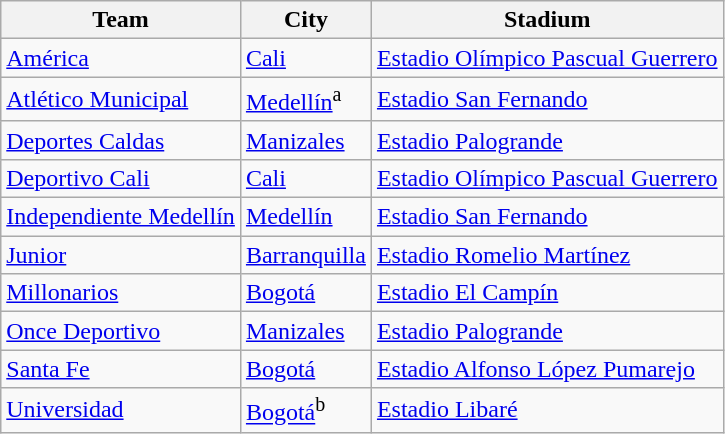<table class="wikitable sortable">
<tr>
<th>Team</th>
<th>City</th>
<th>Stadium</th>
</tr>
<tr>
<td><a href='#'>América</a></td>
<td><a href='#'>Cali</a></td>
<td><a href='#'>Estadio Olímpico Pascual Guerrero</a></td>
</tr>
<tr>
<td><a href='#'>Atlético Municipal</a></td>
<td><a href='#'>Medellín</a><sup>a</sup></td>
<td><a href='#'>Estadio San Fernando</a></td>
</tr>
<tr>
<td><a href='#'>Deportes Caldas</a></td>
<td><a href='#'>Manizales</a></td>
<td><a href='#'>Estadio Palogrande</a></td>
</tr>
<tr>
<td><a href='#'>Deportivo Cali</a></td>
<td><a href='#'>Cali</a></td>
<td><a href='#'>Estadio Olímpico Pascual Guerrero</a></td>
</tr>
<tr>
<td><a href='#'>Independiente Medellín</a></td>
<td><a href='#'>Medellín</a></td>
<td><a href='#'>Estadio San Fernando</a></td>
</tr>
<tr>
<td><a href='#'>Junior</a></td>
<td><a href='#'>Barranquilla</a></td>
<td><a href='#'>Estadio Romelio Martínez</a></td>
</tr>
<tr>
<td><a href='#'>Millonarios</a></td>
<td><a href='#'>Bogotá</a></td>
<td><a href='#'>Estadio El Campín</a></td>
</tr>
<tr>
<td><a href='#'>Once Deportivo</a></td>
<td><a href='#'>Manizales</a></td>
<td><a href='#'>Estadio Palogrande</a></td>
</tr>
<tr>
<td><a href='#'>Santa Fe</a></td>
<td><a href='#'>Bogotá</a></td>
<td><a href='#'>Estadio Alfonso López Pumarejo</a></td>
</tr>
<tr>
<td><a href='#'>Universidad</a></td>
<td><a href='#'>Bogotá</a><sup>b</sup></td>
<td><a href='#'>Estadio Libaré</a></td>
</tr>
</table>
